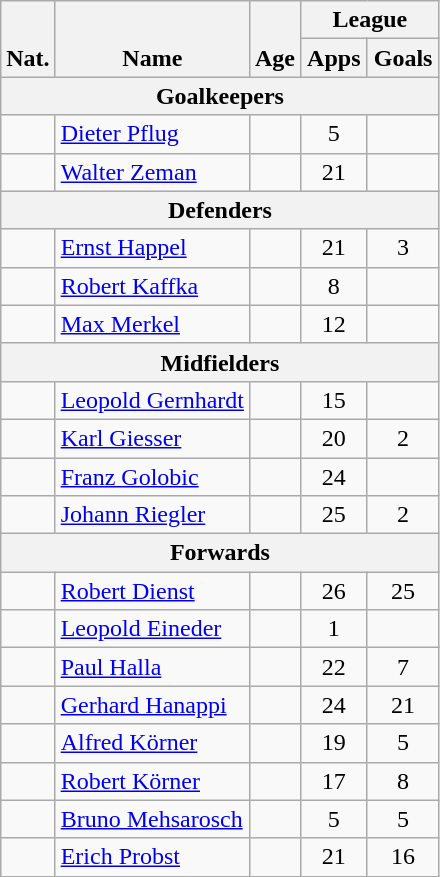<table class="wikitable" style="text-align:center">
<tr>
<th rowspan="2" valign="bottom">Nat.</th>
<th rowspan="2" valign="bottom">Name</th>
<th rowspan="2" valign="bottom">Age</th>
<th colspan="2" width="85">League</th>
</tr>
<tr>
<th>Apps</th>
<th>Goals</th>
</tr>
<tr>
<th colspan=20>Goalkeepers</th>
</tr>
<tr>
<td></td>
<td align="left"><a href='#'>Dieter Pflug</a></td>
<td></td>
<td>5</td>
<td></td>
</tr>
<tr>
<td></td>
<td align="left"><a href='#'>Walter Zeman</a></td>
<td></td>
<td>21</td>
<td></td>
</tr>
<tr>
<th colspan=20>Defenders</th>
</tr>
<tr>
<td></td>
<td align="left"><a href='#'>Ernst Happel</a></td>
<td></td>
<td>21</td>
<td>3</td>
</tr>
<tr>
<td></td>
<td align="left"><a href='#'>Robert Kaffka</a></td>
<td></td>
<td>8</td>
<td></td>
</tr>
<tr>
<td></td>
<td align="left"><a href='#'>Max Merkel</a></td>
<td></td>
<td>12</td>
<td></td>
</tr>
<tr>
<th colspan=20>Midfielders</th>
</tr>
<tr>
<td></td>
<td align="left"><a href='#'>Leopold Gernhardt</a></td>
<td></td>
<td>15</td>
<td></td>
</tr>
<tr>
<td></td>
<td align="left"><a href='#'>Karl Giesser</a></td>
<td></td>
<td>20</td>
<td>2</td>
</tr>
<tr>
<td></td>
<td align="left"><a href='#'>Franz Golobic</a></td>
<td></td>
<td>24</td>
<td></td>
</tr>
<tr>
<td></td>
<td align="left"><a href='#'>Johann Riegler</a></td>
<td></td>
<td>25</td>
<td>2</td>
</tr>
<tr>
<th colspan=20>Forwards</th>
</tr>
<tr>
<td></td>
<td align="left"><a href='#'>Robert Dienst</a></td>
<td></td>
<td>26</td>
<td>25</td>
</tr>
<tr>
<td></td>
<td align="left"><a href='#'>Leopold Eineder</a></td>
<td></td>
<td>1</td>
<td></td>
</tr>
<tr>
<td></td>
<td align="left"><a href='#'>Paul Halla</a></td>
<td></td>
<td>22</td>
<td>7</td>
</tr>
<tr>
<td></td>
<td align="left"><a href='#'>Gerhard Hanappi</a></td>
<td></td>
<td>24</td>
<td>21</td>
</tr>
<tr>
<td></td>
<td align="left"><a href='#'>Alfred Körner</a></td>
<td></td>
<td>19</td>
<td>5</td>
</tr>
<tr>
<td></td>
<td align="left"><a href='#'>Robert Körner</a></td>
<td></td>
<td>17</td>
<td>8</td>
</tr>
<tr>
<td></td>
<td align="left"><a href='#'>Bruno Mehsarosch</a></td>
<td></td>
<td>5</td>
<td>5</td>
</tr>
<tr>
<td></td>
<td align="left"><a href='#'>Erich Probst</a></td>
<td></td>
<td>21</td>
<td>16</td>
</tr>
</table>
